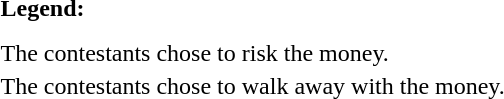<table class="toccolours" style="font-size:100%; white-space:nowrap;">
<tr>
<td><strong>Legend:</strong></td>
<td>      </td>
</tr>
<tr>
<td></td>
</tr>
<tr>
<td></td>
</tr>
<tr>
<td> The contestants chose to risk the money.</td>
</tr>
<tr>
<td> The contestants chose to walk away with the money.</td>
</tr>
</table>
